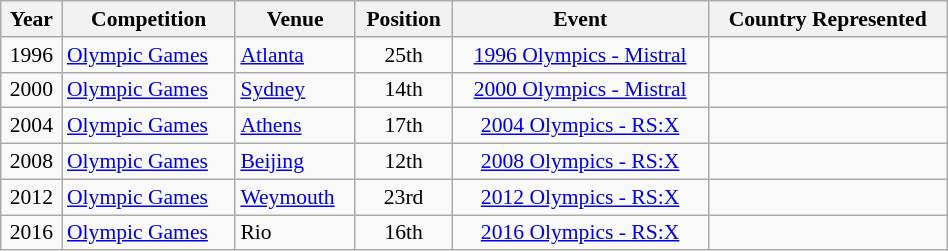<table class="wikitable" width=50% style="font-size:90%; text-align:center;">
<tr>
<th>Year</th>
<th>Competition</th>
<th>Venue</th>
<th>Position</th>
<th>Event</th>
<th>Country Represented</th>
</tr>
<tr>
<td rowspan=1>1996</td>
<td rowspan=1 align=left><a href='#'>Olympic Games</a></td>
<td rowspan=1 align=left> <a href='#'>Atlanta</a></td>
<td>25th</td>
<td><a href='#'>1996 Olympics - Mistral</a></td>
<td></td>
</tr>
<tr>
<td rowspan=1>2000</td>
<td rowspan=1 align=left><a href='#'>Olympic Games</a></td>
<td rowspan=1 align=left> <a href='#'>Sydney</a></td>
<td>14th</td>
<td><a href='#'>2000 Olympics - Mistral</a></td>
<td></td>
</tr>
<tr>
<td rowspan=1>2004</td>
<td rowspan=1 align=left><a href='#'>Olympic Games</a></td>
<td rowspan=1 align=left> <a href='#'>Athens</a></td>
<td>17th</td>
<td><a href='#'>2004 Olympics - RS:X</a></td>
<td></td>
</tr>
<tr>
<td rowspan=1>2008</td>
<td rowspan=1 align=left><a href='#'>Olympic Games</a></td>
<td rowspan=1 align=left> <a href='#'>Beijing</a></td>
<td>12th</td>
<td><a href='#'>2008 Olympics - RS:X</a></td>
<td></td>
</tr>
<tr>
<td rowspan=1>2012</td>
<td rowspan=1 align=left><a href='#'>Olympic Games</a></td>
<td rowspan=1 align=left> <a href='#'>Weymouth</a></td>
<td>23rd</td>
<td><a href='#'>2012 Olympics - RS:X</a></td>
<td></td>
</tr>
<tr>
<td rowspan=1>2016</td>
<td rowspan=1 align=left><a href='#'>Olympic Games</a></td>
<td rowspan=1 align=left> Rio</td>
<td>16th</td>
<td><a href='#'>2016 Olympics - RS:X</a></td>
<td></td>
</tr>
</table>
